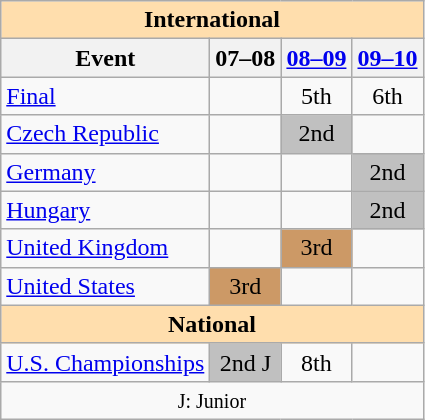<table class="wikitable" style="text-align:center">
<tr>
<th colspan="4" style="background-color: #ffdead; " align="center">International</th>
</tr>
<tr>
<th>Event</th>
<th>07–08</th>
<th><a href='#'>08–09</a></th>
<th><a href='#'>09–10</a></th>
</tr>
<tr>
<td align=left> <a href='#'>Final</a></td>
<td></td>
<td>5th</td>
<td>6th</td>
</tr>
<tr>
<td align=left> <a href='#'>Czech Republic</a></td>
<td></td>
<td bgcolor=silver>2nd</td>
<td></td>
</tr>
<tr>
<td align=left> <a href='#'>Germany</a></td>
<td></td>
<td></td>
<td bgcolor=silver>2nd</td>
</tr>
<tr>
<td align=left> <a href='#'>Hungary</a></td>
<td></td>
<td></td>
<td bgcolor=silver>2nd</td>
</tr>
<tr>
<td align=left> <a href='#'>United Kingdom</a></td>
<td></td>
<td bgcolor=cc9966>3rd</td>
<td></td>
</tr>
<tr>
<td align=left> <a href='#'>United States</a></td>
<td bgcolor="cc9966">3rd</td>
<td></td>
<td></td>
</tr>
<tr>
<th colspan="4" style="background-color: #ffdead; " align="center">National</th>
</tr>
<tr>
<td align="left"><a href='#'>U.S. Championships</a></td>
<td bgcolor="silver">2nd J</td>
<td>8th</td>
<td></td>
</tr>
<tr>
<td colspan="4" align="center"><small> J: Junior </small></td>
</tr>
</table>
